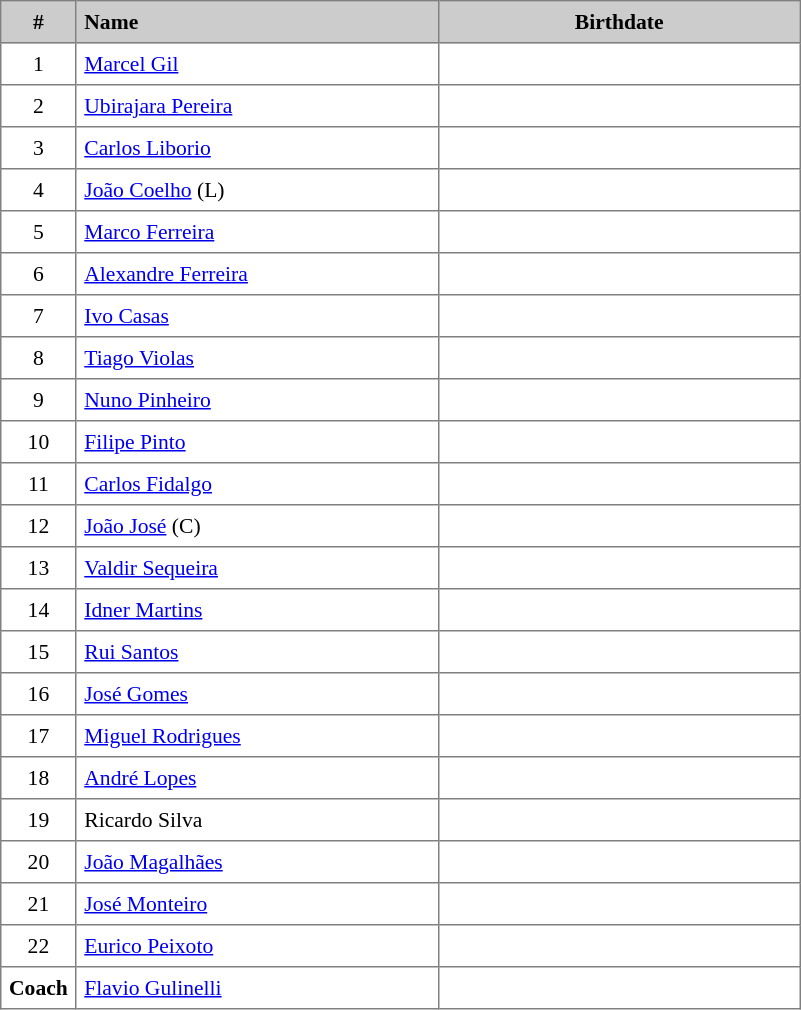<table border="1" cellspacing="2" cellpadding="5" style="border-collapse: collapse; font-size: 90%;">
<tr style="background:#ccc;">
<th>#</th>
<th style="text-align:left; width:16em;">Name</th>
<th style="text-align:center; width:16em;">Birthdate</th>
</tr>
<tr>
<td style="text-align:center;">1</td>
<td><a href='#'>Marcel Gil</a></td>
<td align="center"></td>
</tr>
<tr>
<td style="text-align:center;">2</td>
<td><a href='#'>Ubirajara Pereira</a></td>
<td align="center"></td>
</tr>
<tr>
<td style="text-align:center;">3</td>
<td><a href='#'>Carlos Liborio</a></td>
<td align="center"></td>
</tr>
<tr>
<td style="text-align:center;">4</td>
<td><a href='#'>João Coelho</a> (L)</td>
<td align="center"></td>
</tr>
<tr>
<td style="text-align:center;">5</td>
<td><a href='#'>Marco Ferreira</a></td>
<td align="center"></td>
</tr>
<tr>
<td style="text-align:center;">6</td>
<td><a href='#'>Alexandre Ferreira</a></td>
<td align="center"></td>
</tr>
<tr>
<td style="text-align:center;">7</td>
<td><a href='#'>Ivo Casas</a></td>
<td align="center"></td>
</tr>
<tr>
<td style="text-align:center;">8</td>
<td><a href='#'>Tiago Violas</a></td>
<td align="center"></td>
</tr>
<tr>
<td style="text-align:center;">9</td>
<td><a href='#'>Nuno Pinheiro</a></td>
<td align="center"></td>
</tr>
<tr>
<td style="text-align:center;">10</td>
<td><a href='#'>Filipe Pinto</a></td>
<td align="center"></td>
</tr>
<tr>
<td style="text-align:center;">11</td>
<td><a href='#'>Carlos Fidalgo</a></td>
<td align="center"></td>
</tr>
<tr>
<td style="text-align:center;">12</td>
<td><a href='#'>João José</a> (C)</td>
<td align="center"></td>
</tr>
<tr>
<td style="text-align:center;">13</td>
<td><a href='#'>Valdir Sequeira</a></td>
<td align="center"></td>
</tr>
<tr>
<td style="text-align:center;">14</td>
<td><a href='#'>Idner Martins</a></td>
<td align="center"></td>
</tr>
<tr>
<td style="text-align:center;">15</td>
<td><a href='#'>Rui Santos</a></td>
<td align="center"></td>
</tr>
<tr>
<td style="text-align:center;">16</td>
<td><a href='#'>José Gomes</a></td>
<td align="center"></td>
</tr>
<tr>
<td style="text-align:center;">17</td>
<td><a href='#'>Miguel Rodrigues</a></td>
<td align="center"></td>
</tr>
<tr>
<td style="text-align:center;">18</td>
<td><a href='#'>André Lopes</a></td>
<td align="center"></td>
</tr>
<tr>
<td style="text-align:center;">19</td>
<td>Ricardo Silva</td>
<td align="center"></td>
</tr>
<tr>
<td style="text-align:center;">20</td>
<td><a href='#'>João Magalhães</a></td>
<td align="center"></td>
</tr>
<tr>
<td style="text-align:center;">21</td>
<td><a href='#'>José Monteiro</a></td>
<td align="center"></td>
</tr>
<tr>
<td style="text-align:center;">22</td>
<td><a href='#'>Eurico Peixoto</a></td>
<td align="center"></td>
</tr>
<tr>
<td style="text-align:center;"><strong>Coach</strong></td>
<td><a href='#'>Flavio Gulinelli</a></td>
<td align="center"></td>
</tr>
</table>
